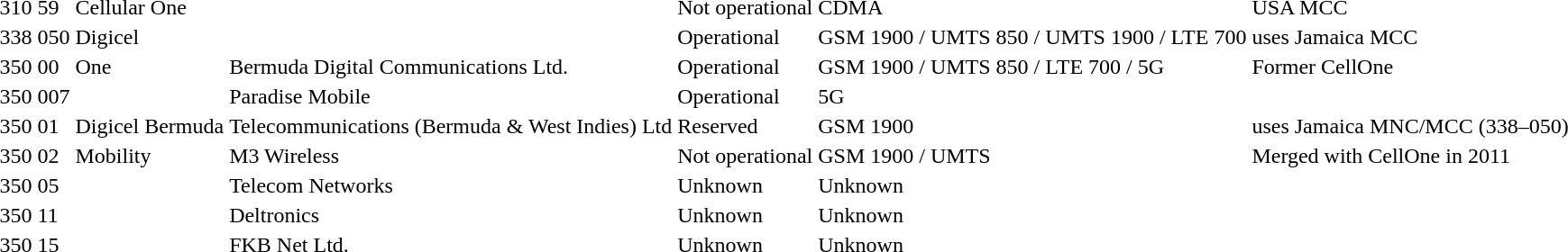<table>
<tr>
<td>310</td>
<td>59</td>
<td>Cellular One</td>
<td></td>
<td>Not operational</td>
<td>CDMA</td>
<td>USA MCC</td>
</tr>
<tr>
<td>338</td>
<td>050</td>
<td>Digicel</td>
<td></td>
<td>Operational</td>
<td>GSM 1900 / UMTS 850 / UMTS 1900 / LTE 700</td>
<td>uses Jamaica MCC </td>
</tr>
<tr>
<td>350</td>
<td>00</td>
<td>One</td>
<td>Bermuda Digital Communications Ltd.</td>
<td>Operational</td>
<td>GSM 1900 / UMTS 850 / LTE 700 / 5G</td>
<td>Former CellOne</td>
</tr>
<tr>
<td>350</td>
<td>007</td>
<td></td>
<td>Paradise Mobile</td>
<td>Operational</td>
<td>5G</td>
<td></td>
</tr>
<tr>
<td>350</td>
<td>01</td>
<td>Digicel Bermuda</td>
<td>Telecommunications (Bermuda & West Indies) Ltd</td>
<td>Reserved</td>
<td>GSM 1900</td>
<td>uses Jamaica MNC/MCC (338–050)</td>
</tr>
<tr>
<td>350</td>
<td>02</td>
<td>Mobility</td>
<td>M3 Wireless</td>
<td>Not operational</td>
<td>GSM 1900 / UMTS</td>
<td>Merged with CellOne in 2011</td>
</tr>
<tr>
<td>350</td>
<td>05</td>
<td></td>
<td>Telecom Networks</td>
<td>Unknown</td>
<td>Unknown</td>
<td></td>
</tr>
<tr>
<td>350</td>
<td>11</td>
<td></td>
<td>Deltronics</td>
<td>Unknown</td>
<td>Unknown</td>
<td></td>
</tr>
<tr>
<td>350</td>
<td>15</td>
<td></td>
<td>FKB Net Ltd.</td>
<td>Unknown</td>
<td>Unknown</td>
<td></td>
</tr>
</table>
